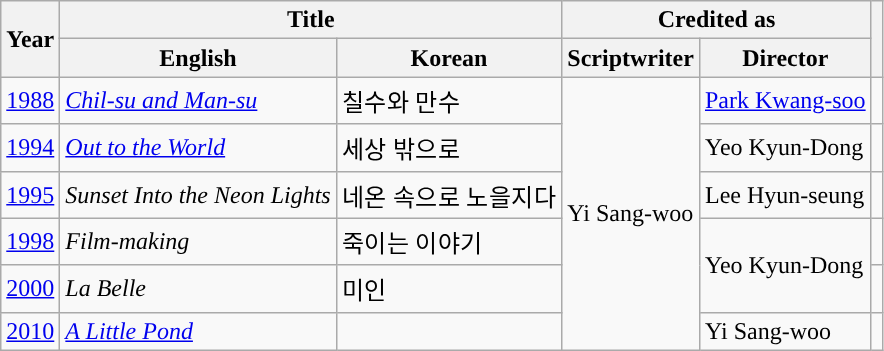<table class="wikitable sortable plainrowheaders" style="text-align:left; font-size:100%;">
<tr>
<th scope="col" rowspan="2">Year</th>
<th scope="col" colspan="2">Title</th>
<th scope="col" colspan="2">Credited as</th>
<th scope="col" rowspan="2" class="unsortable"></th>
</tr>
<tr>
<th>English</th>
<th>Korean</th>
<th>Scriptwriter</th>
<th>Director</th>
</tr>
<tr>
<td><a href='#'>1988</a></td>
<td><em><a href='#'>Chil-su and Man-su</a></em></td>
<td>칠수와 만수</td>
<td rowspan="6">Yi Sang-woo</td>
<td><a href='#'>Park Kwang-soo</a></td>
<td></td>
</tr>
<tr>
<td><a href='#'>1994</a></td>
<td><em><a href='#'>Out to the World</a></em></td>
<td>세상 밖으로</td>
<td>Yeo Kyun-Dong</td>
<td></td>
</tr>
<tr>
<td><a href='#'>1995</a></td>
<td><em>Sunset Into the Neon Lights</em></td>
<td>네온 속으로 노을지다</td>
<td>Lee Hyun-seung</td>
<td></td>
</tr>
<tr>
<td><a href='#'>1998</a></td>
<td><em>Film-making</em></td>
<td>죽이는 이야기</td>
<td rowspan="2">Yeo Kyun-Dong</td>
<td></td>
</tr>
<tr>
<td><a href='#'>2000</a></td>
<td><em>La Belle</em></td>
<td>미인</td>
<td></td>
</tr>
<tr>
<td><a href='#'>2010</a></td>
<td><em><a href='#'>A Little Pond</a></em></td>
<td></td>
<td>Yi Sang-woo</td>
<td></td>
</tr>
</table>
